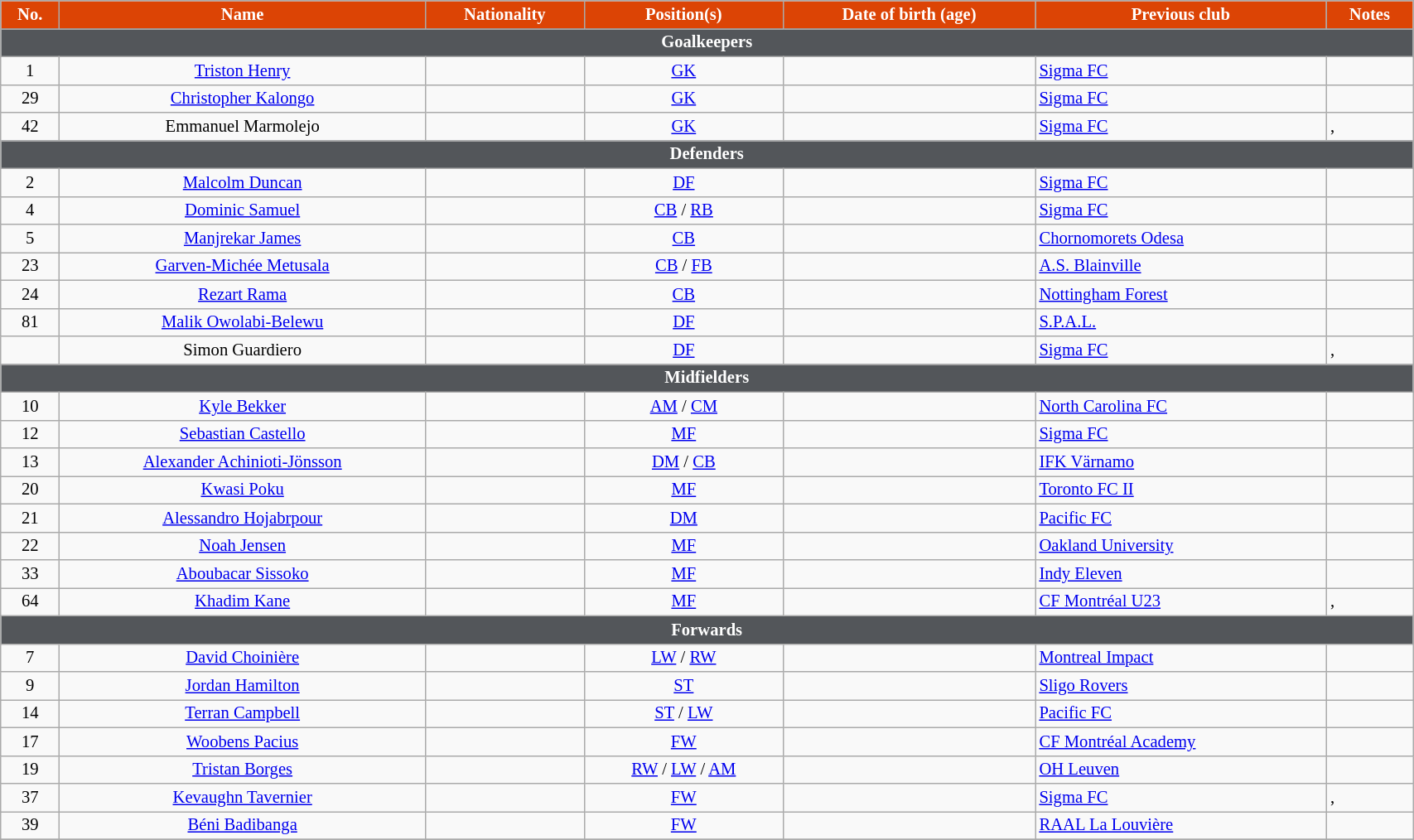<table class="wikitable" style="text-align:center; font-size:86%; width:90%;">
<tr>
<th style="background:#DC4405; color:white; text-align:center;">No.</th>
<th style="background:#DC4405; color:white; text-align:center;">Name</th>
<th style="background:#DC4405; color:white; text-align:center;">Nationality</th>
<th style="background:#DC4405; color:white; text-align:center;">Position(s)</th>
<th style="background:#DC4405; color:white; text-align:center;">Date of birth (age)</th>
<th style="background:#DC4405; color:white; text-align:center;">Previous club</th>
<th style="background:#DC4405; color:white; text-align:center;">Notes</th>
</tr>
<tr>
<th colspan="10" style="background:#53565A; color:white; text-align:center;">Goalkeepers</th>
</tr>
<tr>
<td>1</td>
<td><a href='#'>Triston Henry</a></td>
<td></td>
<td><a href='#'>GK</a></td>
<td></td>
<td align="left"> <a href='#'>Sigma FC</a></td>
<td align="left"></td>
</tr>
<tr>
<td>29</td>
<td><a href='#'>Christopher Kalongo</a></td>
<td></td>
<td><a href='#'>GK</a></td>
<td></td>
<td align="left"> <a href='#'>Sigma FC</a></td>
<td align="left"></td>
</tr>
<tr>
<td>42</td>
<td>Emmanuel Marmolejo</td>
<td></td>
<td><a href='#'>GK</a></td>
<td></td>
<td align="left"> <a href='#'>Sigma FC</a></td>
<td align="left">, </td>
</tr>
<tr>
<th colspan="10" style="background:#53565A; color:white; text-align:center;">Defenders</th>
</tr>
<tr>
<td>2</td>
<td><a href='#'>Malcolm Duncan</a></td>
<td></td>
<td><a href='#'>DF</a></td>
<td></td>
<td align="left"> <a href='#'>Sigma FC</a></td>
<td align="left"></td>
</tr>
<tr>
<td>4</td>
<td><a href='#'>Dominic Samuel</a></td>
<td></td>
<td><a href='#'>CB</a> / <a href='#'>RB</a></td>
<td></td>
<td align="left"> <a href='#'>Sigma FC</a></td>
<td align="left"></td>
</tr>
<tr>
<td>5</td>
<td><a href='#'>Manjrekar James</a></td>
<td></td>
<td><a href='#'>CB</a></td>
<td></td>
<td align="left"> <a href='#'>Chornomorets Odesa</a></td>
<td align="left"></td>
</tr>
<tr>
<td>23</td>
<td><a href='#'>Garven-Michée Metusala</a></td>
<td></td>
<td><a href='#'>CB</a> / <a href='#'>FB</a></td>
<td></td>
<td align="left"> <a href='#'>A.S. Blainville</a></td>
<td align="left"></td>
</tr>
<tr>
<td>24</td>
<td><a href='#'>Rezart Rama</a></td>
<td></td>
<td><a href='#'>CB</a></td>
<td></td>
<td align="left"> <a href='#'>Nottingham Forest</a></td>
<td align="left"><a href='#'></a></td>
</tr>
<tr>
<td>81</td>
<td><a href='#'>Malik Owolabi-Belewu</a></td>
<td></td>
<td><a href='#'>DF</a></td>
<td></td>
<td align="left"> <a href='#'>S.P.A.L.</a></td>
<td align="left"><a href='#'></a></td>
</tr>
<tr>
<td></td>
<td>Simon Guardiero</td>
<td></td>
<td><a href='#'>DF</a></td>
<td></td>
<td align="left"> <a href='#'>Sigma FC</a></td>
<td align="left">, </td>
</tr>
<tr>
<th colspan="10" style="background:#53565A; color:white; text-align:center;">Midfielders</th>
</tr>
<tr>
<td>10</td>
<td><a href='#'>Kyle Bekker</a></td>
<td></td>
<td><a href='#'>AM</a> / <a href='#'>CM</a></td>
<td></td>
<td align="left"> <a href='#'>North Carolina FC</a></td>
<td align="left"></td>
</tr>
<tr>
<td>12</td>
<td><a href='#'>Sebastian Castello</a></td>
<td></td>
<td><a href='#'>MF</a></td>
<td></td>
<td align="left"> <a href='#'>Sigma FC</a></td>
<td align="left"></td>
</tr>
<tr>
<td>13</td>
<td><a href='#'>Alexander Achinioti-Jönsson</a></td>
<td></td>
<td><a href='#'>DM</a> / <a href='#'>CB</a></td>
<td></td>
<td align="left"> <a href='#'>IFK Värnamo</a></td>
<td align="left"><a href='#'></a></td>
</tr>
<tr>
<td>20</td>
<td><a href='#'>Kwasi Poku</a></td>
<td></td>
<td><a href='#'>MF</a></td>
<td></td>
<td align="left"> <a href='#'>Toronto FC II</a></td>
<td align="left"></td>
</tr>
<tr>
<td>21</td>
<td><a href='#'>Alessandro Hojabrpour</a></td>
<td></td>
<td><a href='#'>DM</a></td>
<td></td>
<td align="left"> <a href='#'>Pacific FC</a></td>
<td align="left"></td>
</tr>
<tr>
<td>22</td>
<td><a href='#'>Noah Jensen</a></td>
<td></td>
<td><a href='#'>MF</a></td>
<td></td>
<td align="left"> <a href='#'>Oakland University</a></td>
<td align="left"></td>
</tr>
<tr>
<td>33</td>
<td><a href='#'>Aboubacar Sissoko</a></td>
<td></td>
<td><a href='#'>MF</a></td>
<td></td>
<td align="left"> <a href='#'>Indy Eleven</a></td>
<td align="left"></td>
</tr>
<tr>
<td>64</td>
<td><a href='#'>Khadim Kane</a></td>
<td></td>
<td><a href='#'>MF</a></td>
<td></td>
<td align="left"> <a href='#'>CF Montréal U23</a></td>
<td align="left">, </td>
</tr>
<tr>
<th colspan="10" style="background:#53565A; color:white; text-align:center;">Forwards</th>
</tr>
<tr>
<td>7</td>
<td><a href='#'>David Choinière</a></td>
<td></td>
<td><a href='#'>LW</a> / <a href='#'>RW</a></td>
<td></td>
<td align="left"> <a href='#'>Montreal Impact</a></td>
<td align="left"></td>
</tr>
<tr>
<td>9</td>
<td><a href='#'>Jordan Hamilton</a></td>
<td></td>
<td><a href='#'>ST</a></td>
<td></td>
<td align="left"> <a href='#'>Sligo Rovers</a></td>
<td align="left"></td>
</tr>
<tr>
<td>14</td>
<td><a href='#'>Terran Campbell</a></td>
<td></td>
<td><a href='#'>ST</a> / <a href='#'>LW</a></td>
<td></td>
<td align="left"> <a href='#'>Pacific FC</a></td>
<td align="left"></td>
</tr>
<tr>
<td>17</td>
<td><a href='#'>Woobens Pacius</a></td>
<td></td>
<td><a href='#'>FW</a></td>
<td></td>
<td align="left"> <a href='#'>CF Montréal Academy</a></td>
<td align="left"></td>
</tr>
<tr>
<td>19</td>
<td><a href='#'>Tristan Borges</a></td>
<td></td>
<td><a href='#'>RW</a> / <a href='#'>LW</a> / <a href='#'>AM</a></td>
<td></td>
<td align="left"> <a href='#'>OH Leuven</a></td>
<td align="left"></td>
</tr>
<tr>
<td>37</td>
<td><a href='#'>Kevaughn Tavernier</a></td>
<td></td>
<td><a href='#'>FW</a></td>
<td></td>
<td align="left"> <a href='#'>Sigma FC</a></td>
<td align="left">, </td>
</tr>
<tr>
<td>39</td>
<td><a href='#'>Béni Badibanga</a></td>
<td></td>
<td><a href='#'>FW</a></td>
<td></td>
<td align="left"> <a href='#'>RAAL La Louvière</a></td>
<td align="left"><a href='#'></a></td>
</tr>
<tr>
</tr>
</table>
